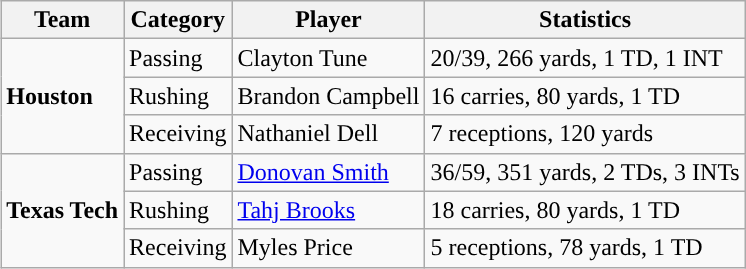<table class="wikitable" style="float: right;">
<tr>
<th>Team</th>
<th>Category</th>
<th>Player</th>
<th>Statistics</th>
</tr>
<tr>
<td rowspan=3><strong>Houston</strong></td>
<td>Passing</td>
<td>Clayton Tune</td>
<td>20/39, 266 yards, 1 TD, 1 INT</td>
</tr>
<tr>
<td>Rushing</td>
<td>Brandon Campbell</td>
<td>16 carries, 80 yards, 1 TD</td>
</tr>
<tr>
<td>Receiving</td>
<td>Nathaniel Dell</td>
<td>7 receptions, 120 yards</td>
</tr>
<tr>
<td rowspan=3><strong>Texas Tech</strong></td>
<td>Passing</td>
<td><a href='#'>Donovan Smith</a></td>
<td>36/59, 351 yards, 2 TDs, 3 INTs</td>
</tr>
<tr>
<td>Rushing</td>
<td><a href='#'>Tahj Brooks</a></td>
<td>18 carries, 80 yards, 1 TD</td>
</tr>
<tr>
<td>Receiving</td>
<td>Myles Price</td>
<td>5 receptions, 78 yards, 1 TD</td>
</tr>
</table>
